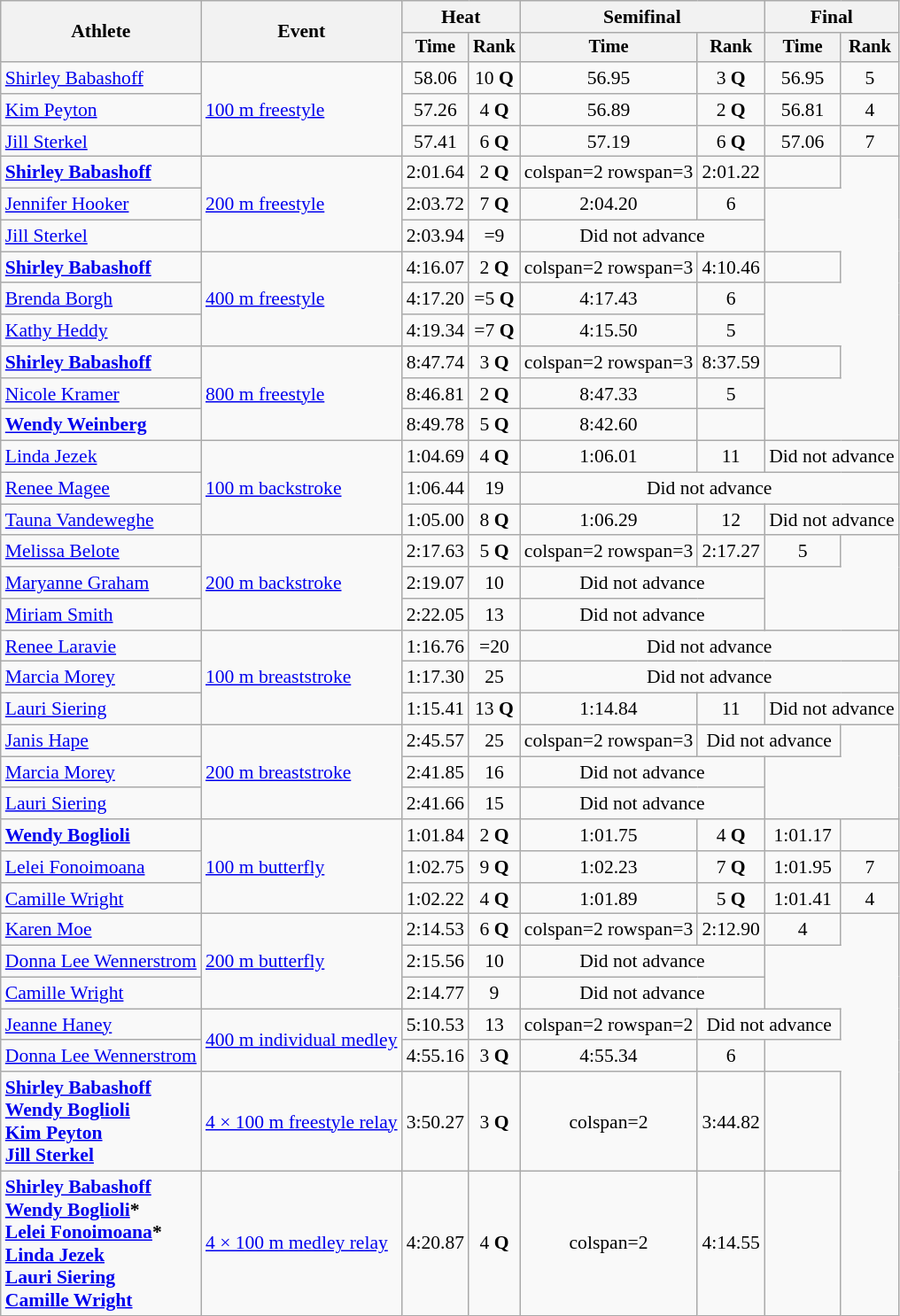<table class=wikitable style=font-size:90%;text-align:center>
<tr>
<th rowspan=2>Athlete</th>
<th rowspan=2>Event</th>
<th colspan=2>Heat</th>
<th colspan=2>Semifinal</th>
<th colspan=2>Final</th>
</tr>
<tr style=font-size:95%>
<th>Time</th>
<th>Rank</th>
<th>Time</th>
<th>Rank</th>
<th>Time</th>
<th>Rank</th>
</tr>
<tr>
<td align=left><a href='#'>Shirley Babashoff</a></td>
<td align=left rowspan=3><a href='#'>100 m freestyle</a></td>
<td>58.06</td>
<td>10 <strong>Q</strong></td>
<td>56.95</td>
<td>3 <strong>Q</strong></td>
<td>56.95</td>
<td>5</td>
</tr>
<tr>
<td align=left><a href='#'>Kim Peyton</a></td>
<td>57.26</td>
<td>4 <strong>Q</strong></td>
<td>56.89</td>
<td>2 <strong>Q</strong></td>
<td>56.81</td>
<td>4</td>
</tr>
<tr>
<td align=left><a href='#'>Jill Sterkel</a></td>
<td>57.41</td>
<td>6 <strong>Q</strong></td>
<td>57.19</td>
<td>6 <strong>Q</strong></td>
<td>57.06</td>
<td>7</td>
</tr>
<tr>
<td align=left><strong><a href='#'>Shirley Babashoff</a></strong></td>
<td align=left rowspan=3><a href='#'>200 m freestyle</a></td>
<td>2:01.64</td>
<td>2 <strong>Q</strong></td>
<td>colspan=2 rowspan=3 </td>
<td>2:01.22</td>
<td></td>
</tr>
<tr>
<td align=left><a href='#'>Jennifer Hooker</a></td>
<td>2:03.72</td>
<td>7 <strong>Q</strong></td>
<td>2:04.20</td>
<td>6</td>
</tr>
<tr>
<td align=left><a href='#'>Jill Sterkel</a></td>
<td>2:03.94</td>
<td>=9</td>
<td colspan=2>Did not advance</td>
</tr>
<tr>
<td align=left><strong><a href='#'>Shirley Babashoff</a></strong></td>
<td align=left rowspan=3><a href='#'>400 m freestyle</a></td>
<td>4:16.07</td>
<td>2 <strong>Q</strong></td>
<td>colspan=2 rowspan=3 </td>
<td>4:10.46</td>
<td></td>
</tr>
<tr>
<td align=left><a href='#'>Brenda Borgh</a></td>
<td>4:17.20</td>
<td>=5 <strong>Q</strong></td>
<td>4:17.43</td>
<td>6</td>
</tr>
<tr>
<td align=left><a href='#'>Kathy Heddy</a></td>
<td>4:19.34</td>
<td>=7 <strong>Q</strong></td>
<td>4:15.50</td>
<td>5</td>
</tr>
<tr>
<td align=left><strong><a href='#'>Shirley Babashoff</a></strong></td>
<td align=left rowspan=3><a href='#'>800 m freestyle</a></td>
<td>8:47.74</td>
<td>3 <strong>Q</strong></td>
<td>colspan=2 rowspan=3 </td>
<td>8:37.59</td>
<td></td>
</tr>
<tr>
<td align=left><a href='#'>Nicole Kramer</a></td>
<td>8:46.81 </td>
<td>2 <strong>Q</strong></td>
<td>8:47.33</td>
<td>5</td>
</tr>
<tr>
<td align=left><strong><a href='#'>Wendy Weinberg</a></strong></td>
<td>8:49.78</td>
<td>5 <strong>Q</strong></td>
<td>8:42.60</td>
<td></td>
</tr>
<tr>
<td align=left><a href='#'>Linda Jezek</a></td>
<td align=left rowspan=3><a href='#'>100 m backstroke</a></td>
<td>1:04.69</td>
<td>4 <strong>Q</strong></td>
<td>1:06.01</td>
<td>11</td>
<td colspan=2>Did not advance</td>
</tr>
<tr>
<td align=left><a href='#'>Renee Magee</a></td>
<td>1:06.44</td>
<td>19</td>
<td colspan=4>Did not advance</td>
</tr>
<tr>
<td align=left><a href='#'>Tauna Vandeweghe</a></td>
<td>1:05.00</td>
<td>8 <strong>Q</strong></td>
<td>1:06.29</td>
<td>12</td>
<td colspan=2>Did not advance</td>
</tr>
<tr>
<td align=left><a href='#'>Melissa Belote</a></td>
<td align=left rowspan=3><a href='#'>200 m backstroke</a></td>
<td>2:17.63</td>
<td>5 <strong>Q</strong></td>
<td>colspan=2 rowspan=3 </td>
<td>2:17.27</td>
<td>5</td>
</tr>
<tr>
<td align=left><a href='#'>Maryanne Graham</a></td>
<td>2:19.07</td>
<td>10</td>
<td colspan=2>Did not advance</td>
</tr>
<tr>
<td align=left><a href='#'>Miriam Smith</a></td>
<td>2:22.05</td>
<td>13</td>
<td colspan=2>Did not advance</td>
</tr>
<tr>
<td align=left><a href='#'>Renee Laravie</a></td>
<td align=left rowspan=3><a href='#'>100 m breaststroke</a></td>
<td>1:16.76</td>
<td>=20</td>
<td colspan=4>Did not advance</td>
</tr>
<tr>
<td align=left><a href='#'>Marcia Morey</a></td>
<td>1:17.30</td>
<td>25</td>
<td colspan=4>Did not advance</td>
</tr>
<tr>
<td align=left><a href='#'>Lauri Siering</a></td>
<td>1:15.41</td>
<td>13 <strong>Q</strong></td>
<td>1:14.84</td>
<td>11</td>
<td colspan=2>Did not advance</td>
</tr>
<tr>
<td align=left><a href='#'>Janis Hape</a></td>
<td align=left rowspan=3><a href='#'>200 m breaststroke</a></td>
<td>2:45.57</td>
<td>25</td>
<td>colspan=2 rowspan=3 </td>
<td colspan=2>Did not advance</td>
</tr>
<tr>
<td align=left><a href='#'>Marcia Morey</a></td>
<td>2:41.85</td>
<td>16</td>
<td colspan=2>Did not advance</td>
</tr>
<tr>
<td align=left><a href='#'>Lauri Siering</a></td>
<td>2:41.66</td>
<td>15</td>
<td colspan=2>Did not advance</td>
</tr>
<tr>
<td align=left><strong><a href='#'>Wendy Boglioli</a></strong></td>
<td align=left rowspan=3><a href='#'>100 m butterfly</a></td>
<td>1:01.84 </td>
<td>2 <strong>Q</strong></td>
<td>1:01.75</td>
<td>4 <strong>Q</strong></td>
<td>1:01.17</td>
<td></td>
</tr>
<tr>
<td align=left><a href='#'>Lelei Fonoimoana</a></td>
<td>1:02.75</td>
<td>9 <strong>Q</strong></td>
<td>1:02.23</td>
<td>7 <strong>Q</strong></td>
<td>1:01.95</td>
<td>7</td>
</tr>
<tr>
<td align=left><a href='#'>Camille Wright</a></td>
<td>1:02.22</td>
<td>4 <strong>Q</strong></td>
<td>1:01.89</td>
<td>5 <strong>Q</strong></td>
<td>1:01.41</td>
<td>4</td>
</tr>
<tr>
<td align=left><a href='#'>Karen Moe</a></td>
<td align=left rowspan=3><a href='#'>200 m butterfly</a></td>
<td>2:14.53 </td>
<td>6 <strong>Q</strong></td>
<td>colspan=2 rowspan=3 </td>
<td>2:12.90</td>
<td>4</td>
</tr>
<tr>
<td align=left><a href='#'>Donna Lee Wennerstrom</a></td>
<td>2:15.56</td>
<td>10</td>
<td colspan=2>Did not advance</td>
</tr>
<tr>
<td align=left><a href='#'>Camille Wright</a></td>
<td>2:14.77</td>
<td>9</td>
<td colspan=2>Did not advance</td>
</tr>
<tr>
<td align=left><a href='#'>Jeanne Haney</a></td>
<td align=left rowspan=2><a href='#'>400 m individual medley</a></td>
<td>5:10.53</td>
<td>13</td>
<td>colspan=2 rowspan=2 </td>
<td colspan=2>Did not advance</td>
</tr>
<tr>
<td align=left><a href='#'>Donna Lee Wennerstrom</a></td>
<td>4:55.16</td>
<td>3 <strong>Q</strong></td>
<td>4:55.34</td>
<td>6</td>
</tr>
<tr>
<td align=left><strong><a href='#'>Shirley Babashoff</a><br><a href='#'>Wendy Boglioli</a><br><a href='#'>Kim Peyton</a><br><a href='#'>Jill Sterkel</a></strong></td>
<td align=left><a href='#'>4 × 100 m freestyle relay</a></td>
<td>3:50.27</td>
<td>3 <strong>Q</strong></td>
<td>colspan=2 </td>
<td>3:44.82 </td>
<td></td>
</tr>
<tr>
<td align=left><strong><a href='#'>Shirley Babashoff</a><br><a href='#'>Wendy Boglioli</a>*<br><a href='#'>Lelei Fonoimoana</a>*<br><a href='#'>Linda Jezek</a><br><a href='#'>Lauri Siering</a><br><a href='#'>Camille Wright</a></strong></td>
<td align=left><a href='#'>4 × 100 m medley relay</a></td>
<td>4:20.87</td>
<td>4 <strong>Q</strong></td>
<td>colspan=2 </td>
<td>4:14.55</td>
<td></td>
</tr>
</table>
